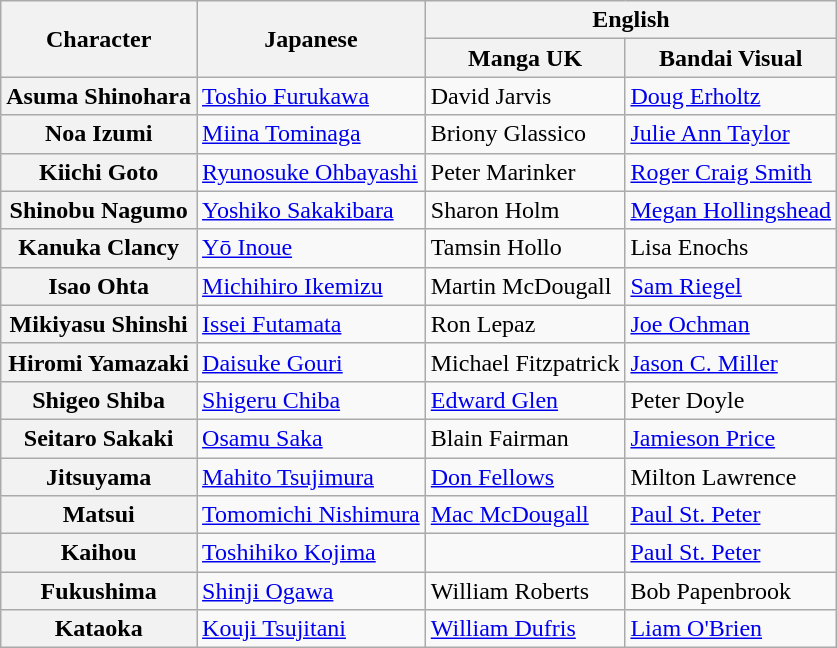<table class="wikitable">
<tr>
<th rowspan="2">Character</th>
<th rowspan="2">Japanese</th>
<th colspan="2">English</th>
</tr>
<tr>
<th>Manga UK</th>
<th>Bandai Visual</th>
</tr>
<tr>
<th>Asuma Shinohara</th>
<td><a href='#'>Toshio Furukawa</a></td>
<td>David Jarvis</td>
<td><a href='#'>Doug Erholtz</a></td>
</tr>
<tr>
<th>Noa Izumi</th>
<td><a href='#'>Miina Tominaga</a></td>
<td>Briony Glassico</td>
<td><a href='#'>Julie Ann Taylor</a></td>
</tr>
<tr>
<th>Kiichi Goto</th>
<td><a href='#'>Ryunosuke Ohbayashi</a></td>
<td>Peter Marinker</td>
<td><a href='#'>Roger Craig Smith</a></td>
</tr>
<tr>
<th>Shinobu Nagumo</th>
<td><a href='#'>Yoshiko Sakakibara</a></td>
<td>Sharon Holm</td>
<td><a href='#'>Megan Hollingshead</a></td>
</tr>
<tr>
<th>Kanuka Clancy</th>
<td><a href='#'>Yō Inoue</a></td>
<td>Tamsin Hollo</td>
<td>Lisa Enochs</td>
</tr>
<tr>
<th>Isao Ohta</th>
<td><a href='#'>Michihiro Ikemizu</a></td>
<td>Martin McDougall</td>
<td><a href='#'>Sam Riegel</a></td>
</tr>
<tr>
<th>Mikiyasu Shinshi</th>
<td><a href='#'>Issei Futamata</a></td>
<td>Ron Lepaz</td>
<td><a href='#'>Joe Ochman</a></td>
</tr>
<tr>
<th>Hiromi Yamazaki</th>
<td><a href='#'>Daisuke Gouri</a></td>
<td>Michael Fitzpatrick</td>
<td><a href='#'>Jason C. Miller</a></td>
</tr>
<tr>
<th>Shigeo Shiba</th>
<td><a href='#'>Shigeru Chiba</a></td>
<td><a href='#'>Edward Glen</a></td>
<td>Peter Doyle</td>
</tr>
<tr>
<th>Seitaro Sakaki</th>
<td><a href='#'>Osamu Saka</a></td>
<td>Blain Fairman</td>
<td><a href='#'>Jamieson Price</a></td>
</tr>
<tr>
<th>Jitsuyama</th>
<td><a href='#'>Mahito Tsujimura</a></td>
<td><a href='#'>Don Fellows</a></td>
<td>Milton Lawrence</td>
</tr>
<tr>
<th>Matsui</th>
<td><a href='#'>Tomomichi Nishimura</a></td>
<td><a href='#'>Mac McDougall</a></td>
<td><a href='#'>Paul St. Peter</a></td>
</tr>
<tr>
<th>Kaihou</th>
<td><a href='#'>Toshihiko Kojima</a></td>
<td></td>
<td><a href='#'>Paul St. Peter</a></td>
</tr>
<tr>
<th>Fukushima</th>
<td><a href='#'>Shinji Ogawa</a></td>
<td>William Roberts</td>
<td>Bob Papenbrook</td>
</tr>
<tr>
<th>Kataoka</th>
<td><a href='#'>Kouji Tsujitani</a></td>
<td><a href='#'>William Dufris</a></td>
<td><a href='#'>Liam O'Brien</a></td>
</tr>
</table>
